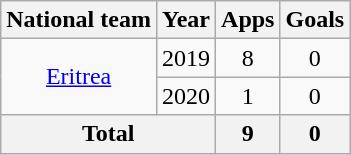<table class="wikitable" style="text-align:center">
<tr>
<th>National team</th>
<th>Year</th>
<th>Apps</th>
<th>Goals</th>
</tr>
<tr>
<td rowspan="2"><a href='#'>Eritrea</a></td>
<td>2019</td>
<td>8</td>
<td>0</td>
</tr>
<tr>
<td>2020</td>
<td>1</td>
<td>0</td>
</tr>
<tr>
<th colspan="2">Total</th>
<th>9</th>
<th>0</th>
</tr>
</table>
